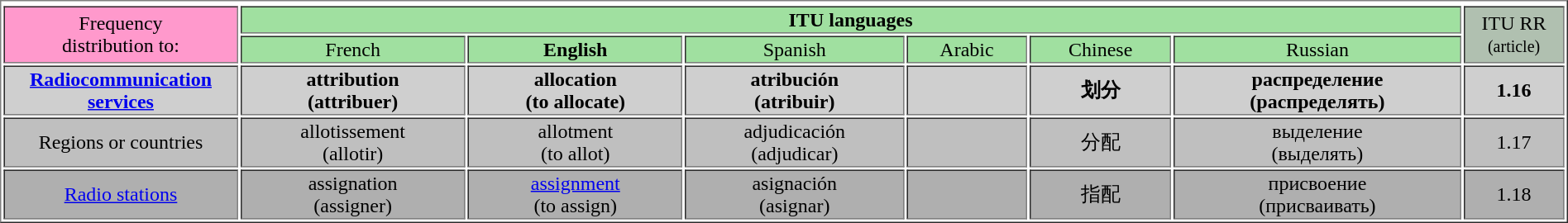<table class="wikipedia sortable" border="1">
<tr>
</tr>
<tr align="center">
<td width="10%" style="background:#FF99CC;" rowspan="2">Frequency<br>distribution to:</td>
<td width="60%" style="background:#A0E0A0;" align="center" colspan="6"><strong>ITU languages</strong></td>
<td width="5%" style="background:#B0C0B0;" rowspan="2">ITU RR<br><small>(article)</small></td>
</tr>
<tr align="center" style="background:#A0E0A0;">
<td>French</td>
<th>English</th>
<td>Spanish</td>
<td>Arabic</td>
<td>Chinese</td>
<td>Russian</td>
</tr>
<tr align="center" style="background:#cfcfcf;">
<th><a href='#'>Radiocommunication services</a></th>
<th>attribution<br>(attribuer)</th>
<th><span><strong>allocation<br>(to allocate)</strong></span></th>
<th>atribución<br>(atribuir)</th>
<th></th>
<th>划分</th>
<th>распределение<br>(распределять)</th>
<th>1.16</th>
</tr>
<tr align="center" style="background:#bfbfbf;">
<td>Regions or countries</td>
<td>allotissement<br>(allotir)</td>
<td>allotment<br>(to allot)</td>
<td>adjudicación<br>(adjudicar)</td>
<td></td>
<td>分配</td>
<td>выделение<br>(выделять)</td>
<td>1.17</td>
</tr>
<tr align="center" style="background:#afafaf;">
<td><a href='#'>Radio stations</a></td>
<td>assignation<br>(assigner)</td>
<td><a href='#'>assignment</a><br>(to assign)</td>
<td>asignación<br>(asignar)</td>
<td></td>
<td>指配</td>
<td>присвоение<br>(присваивать)</td>
<td>1.18</td>
</tr>
</table>
